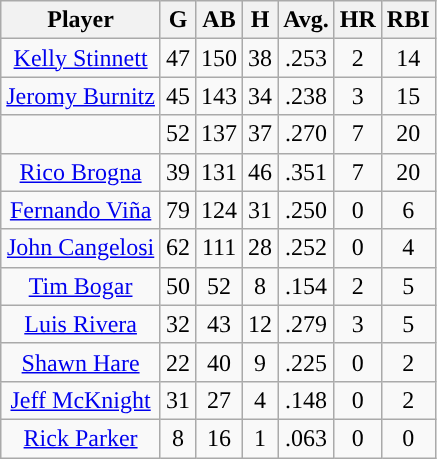<table class="wikitable sortable">
<tr>
<th>Player</th>
<th>G</th>
<th>AB</th>
<th>H</th>
<th>Avg.</th>
<th>HR</th>
<th>RBI</th>
</tr>
<tr align="center">
<td><a href='#'>Kelly Stinnett</a></td>
<td>47</td>
<td>150</td>
<td>38</td>
<td>.253</td>
<td>2</td>
<td>14</td>
</tr>
<tr align=center>
<td><a href='#'>Jeromy Burnitz</a></td>
<td>45</td>
<td>143</td>
<td>34</td>
<td>.238</td>
<td>3</td>
<td>15</td>
</tr>
<tr align=center>
<td></td>
<td>52</td>
<td>137</td>
<td>37</td>
<td>.270</td>
<td>7</td>
<td>20</td>
</tr>
<tr align="center">
<td><a href='#'>Rico Brogna</a></td>
<td>39</td>
<td>131</td>
<td>46</td>
<td>.351</td>
<td>7</td>
<td>20</td>
</tr>
<tr align=center>
<td><a href='#'>Fernando Viña</a></td>
<td>79</td>
<td>124</td>
<td>31</td>
<td>.250</td>
<td>0</td>
<td>6</td>
</tr>
<tr align=center>
<td><a href='#'>John Cangelosi</a></td>
<td>62</td>
<td>111</td>
<td>28</td>
<td>.252</td>
<td>0</td>
<td>4</td>
</tr>
<tr align=center>
<td><a href='#'>Tim Bogar</a></td>
<td>50</td>
<td>52</td>
<td>8</td>
<td>.154</td>
<td>2</td>
<td>5</td>
</tr>
<tr align=center>
<td><a href='#'>Luis Rivera</a></td>
<td>32</td>
<td>43</td>
<td>12</td>
<td>.279</td>
<td>3</td>
<td>5</td>
</tr>
<tr align=center>
<td><a href='#'>Shawn Hare</a></td>
<td>22</td>
<td>40</td>
<td>9</td>
<td>.225</td>
<td>0</td>
<td>2</td>
</tr>
<tr align=center>
<td><a href='#'>Jeff McKnight</a></td>
<td>31</td>
<td>27</td>
<td>4</td>
<td>.148</td>
<td>0</td>
<td>2</td>
</tr>
<tr align=center>
<td><a href='#'>Rick Parker</a></td>
<td>8</td>
<td>16</td>
<td>1</td>
<td>.063</td>
<td>0</td>
<td>0</td>
</tr>
</table>
